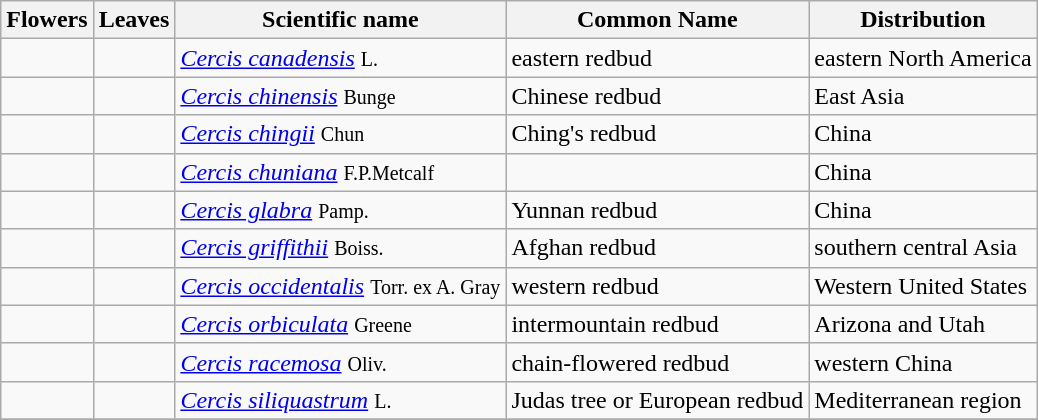<table class="wikitable">
<tr>
<th>Flowers</th>
<th>Leaves</th>
<th>Scientific name</th>
<th>Common Name</th>
<th>Distribution</th>
</tr>
<tr>
<td></td>
<td></td>
<td><em><a href='#'>Cercis canadensis</a></em> <small>L.</small></td>
<td>eastern redbud</td>
<td>eastern North America</td>
</tr>
<tr>
<td></td>
<td></td>
<td><em><a href='#'>Cercis chinensis</a></em> <small>Bunge</small></td>
<td>Chinese redbud</td>
<td>East Asia</td>
</tr>
<tr>
<td></td>
<td></td>
<td><em><a href='#'>Cercis chingii</a></em> <small>Chun</small></td>
<td>Ching's redbud</td>
<td>China</td>
</tr>
<tr>
<td></td>
<td></td>
<td><em><a href='#'>Cercis chuniana</a></em> <small>F.P.Metcalf</small></td>
<td></td>
<td>China</td>
</tr>
<tr>
<td></td>
<td></td>
<td><em><a href='#'>Cercis glabra</a></em> <small>Pamp.</small></td>
<td>Yunnan redbud</td>
<td>China</td>
</tr>
<tr>
<td></td>
<td></td>
<td><em><a href='#'>Cercis griffithii</a></em> <small>Boiss.</small></td>
<td>Afghan redbud</td>
<td>southern central Asia</td>
</tr>
<tr>
<td></td>
<td></td>
<td><em><a href='#'>Cercis occidentalis</a></em> <small>Torr. ex A. Gray</small></td>
<td>western redbud</td>
<td>Western United States</td>
</tr>
<tr>
<td></td>
<td></td>
<td><em><a href='#'>Cercis orbiculata</a></em> <small>Greene</small></td>
<td>intermountain redbud</td>
<td>Arizona and Utah</td>
</tr>
<tr>
<td></td>
<td></td>
<td><em><a href='#'>Cercis racemosa</a></em> <small>Oliv.</small></td>
<td>chain-flowered redbud</td>
<td>western China</td>
</tr>
<tr>
<td></td>
<td></td>
<td><em><a href='#'>Cercis siliquastrum</a></em> <small>L.</small></td>
<td>Judas tree or European redbud</td>
<td>Mediterranean region</td>
</tr>
<tr>
</tr>
</table>
